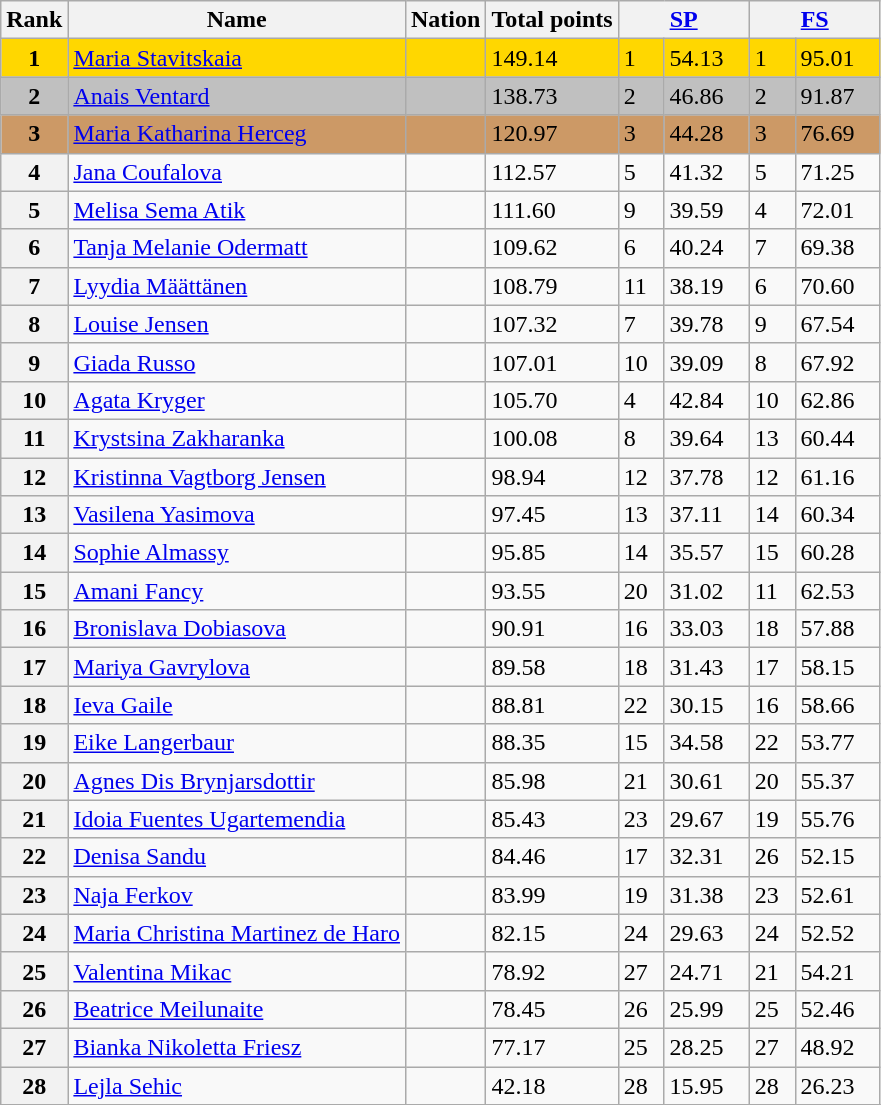<table class="wikitable sortable">
<tr>
<th>Rank</th>
<th>Name</th>
<th>Nation</th>
<th>Total points</th>
<th colspan="2" width="80px"><a href='#'>SP</a></th>
<th colspan="2" width="80px"><a href='#'>FS</a></th>
</tr>
<tr bgcolor="gold">
<td align="center"><strong>1</strong></td>
<td><a href='#'>Maria Stavitskaia</a></td>
<td></td>
<td>149.14</td>
<td>1</td>
<td>54.13</td>
<td>1</td>
<td>95.01</td>
</tr>
<tr bgcolor="silver">
<td align="center"><strong>2</strong></td>
<td><a href='#'>Anais Ventard</a></td>
<td></td>
<td>138.73</td>
<td>2</td>
<td>46.86</td>
<td>2</td>
<td>91.87</td>
</tr>
<tr bgcolor="cc9966">
<td align="center"><strong>3</strong></td>
<td><a href='#'>Maria Katharina Herceg</a></td>
<td></td>
<td>120.97</td>
<td>3</td>
<td>44.28</td>
<td>3</td>
<td>76.69</td>
</tr>
<tr>
<th>4</th>
<td><a href='#'>Jana Coufalova</a></td>
<td></td>
<td>112.57</td>
<td>5</td>
<td>41.32</td>
<td>5</td>
<td>71.25</td>
</tr>
<tr>
<th>5</th>
<td><a href='#'>Melisa Sema Atik</a></td>
<td></td>
<td>111.60</td>
<td>9</td>
<td>39.59</td>
<td>4</td>
<td>72.01</td>
</tr>
<tr>
<th>6</th>
<td><a href='#'>Tanja Melanie Odermatt</a></td>
<td></td>
<td>109.62</td>
<td>6</td>
<td>40.24</td>
<td>7</td>
<td>69.38</td>
</tr>
<tr>
<th>7</th>
<td><a href='#'>Lyydia Määttänen</a></td>
<td></td>
<td>108.79</td>
<td>11</td>
<td>38.19</td>
<td>6</td>
<td>70.60</td>
</tr>
<tr>
<th>8</th>
<td><a href='#'>Louise Jensen</a></td>
<td></td>
<td>107.32</td>
<td>7</td>
<td>39.78</td>
<td>9</td>
<td>67.54</td>
</tr>
<tr>
<th>9</th>
<td><a href='#'>Giada Russo</a></td>
<td></td>
<td>107.01</td>
<td>10</td>
<td>39.09</td>
<td>8</td>
<td>67.92</td>
</tr>
<tr>
<th>10</th>
<td><a href='#'>Agata Kryger</a></td>
<td></td>
<td>105.70</td>
<td>4</td>
<td>42.84</td>
<td>10</td>
<td>62.86</td>
</tr>
<tr>
<th>11</th>
<td><a href='#'>Krystsina Zakharanka</a></td>
<td></td>
<td>100.08</td>
<td>8</td>
<td>39.64</td>
<td>13</td>
<td>60.44</td>
</tr>
<tr>
<th>12</th>
<td><a href='#'>Kristinna Vagtborg Jensen</a></td>
<td></td>
<td>98.94</td>
<td>12</td>
<td>37.78</td>
<td>12</td>
<td>61.16</td>
</tr>
<tr>
<th>13</th>
<td><a href='#'>Vasilena Yasimova</a></td>
<td></td>
<td>97.45</td>
<td>13</td>
<td>37.11</td>
<td>14</td>
<td>60.34</td>
</tr>
<tr>
<th>14</th>
<td><a href='#'>Sophie Almassy</a></td>
<td></td>
<td>95.85</td>
<td>14</td>
<td>35.57</td>
<td>15</td>
<td>60.28</td>
</tr>
<tr>
<th>15</th>
<td><a href='#'>Amani Fancy</a></td>
<td></td>
<td>93.55</td>
<td>20</td>
<td>31.02</td>
<td>11</td>
<td>62.53</td>
</tr>
<tr>
<th>16</th>
<td><a href='#'>Bronislava Dobiasova</a></td>
<td></td>
<td>90.91</td>
<td>16</td>
<td>33.03</td>
<td>18</td>
<td>57.88</td>
</tr>
<tr>
<th>17</th>
<td><a href='#'>Mariya Gavrylova</a></td>
<td></td>
<td>89.58</td>
<td>18</td>
<td>31.43</td>
<td>17</td>
<td>58.15</td>
</tr>
<tr>
<th>18</th>
<td><a href='#'>Ieva Gaile</a></td>
<td></td>
<td>88.81</td>
<td>22</td>
<td>30.15</td>
<td>16</td>
<td>58.66</td>
</tr>
<tr>
<th>19</th>
<td><a href='#'>Eike Langerbaur</a></td>
<td></td>
<td>88.35</td>
<td>15</td>
<td>34.58</td>
<td>22</td>
<td>53.77</td>
</tr>
<tr>
<th>20</th>
<td><a href='#'>Agnes Dis Brynjarsdottir</a></td>
<td></td>
<td>85.98</td>
<td>21</td>
<td>30.61</td>
<td>20</td>
<td>55.37</td>
</tr>
<tr>
<th>21</th>
<td><a href='#'>Idoia Fuentes Ugartemendia</a></td>
<td></td>
<td>85.43</td>
<td>23</td>
<td>29.67</td>
<td>19</td>
<td>55.76</td>
</tr>
<tr>
<th>22</th>
<td><a href='#'>Denisa Sandu</a></td>
<td></td>
<td>84.46</td>
<td>17</td>
<td>32.31</td>
<td>26</td>
<td>52.15</td>
</tr>
<tr>
<th>23</th>
<td><a href='#'>Naja Ferkov</a></td>
<td></td>
<td>83.99</td>
<td>19</td>
<td>31.38</td>
<td>23</td>
<td>52.61</td>
</tr>
<tr>
<th>24</th>
<td><a href='#'>Maria Christina Martinez de Haro</a></td>
<td></td>
<td>82.15</td>
<td>24</td>
<td>29.63</td>
<td>24</td>
<td>52.52</td>
</tr>
<tr>
<th>25</th>
<td><a href='#'>Valentina Mikac</a></td>
<td></td>
<td>78.92</td>
<td>27</td>
<td>24.71</td>
<td>21</td>
<td>54.21</td>
</tr>
<tr>
<th>26</th>
<td><a href='#'>Beatrice Meilunaite</a></td>
<td></td>
<td>78.45</td>
<td>26</td>
<td>25.99</td>
<td>25</td>
<td>52.46</td>
</tr>
<tr>
<th>27</th>
<td><a href='#'>Bianka Nikoletta Friesz</a></td>
<td></td>
<td>77.17</td>
<td>25</td>
<td>28.25</td>
<td>27</td>
<td>48.92</td>
</tr>
<tr>
<th>28</th>
<td><a href='#'>Lejla Sehic</a></td>
<td></td>
<td>42.18</td>
<td>28</td>
<td>15.95</td>
<td>28</td>
<td>26.23</td>
</tr>
<tr>
</tr>
</table>
